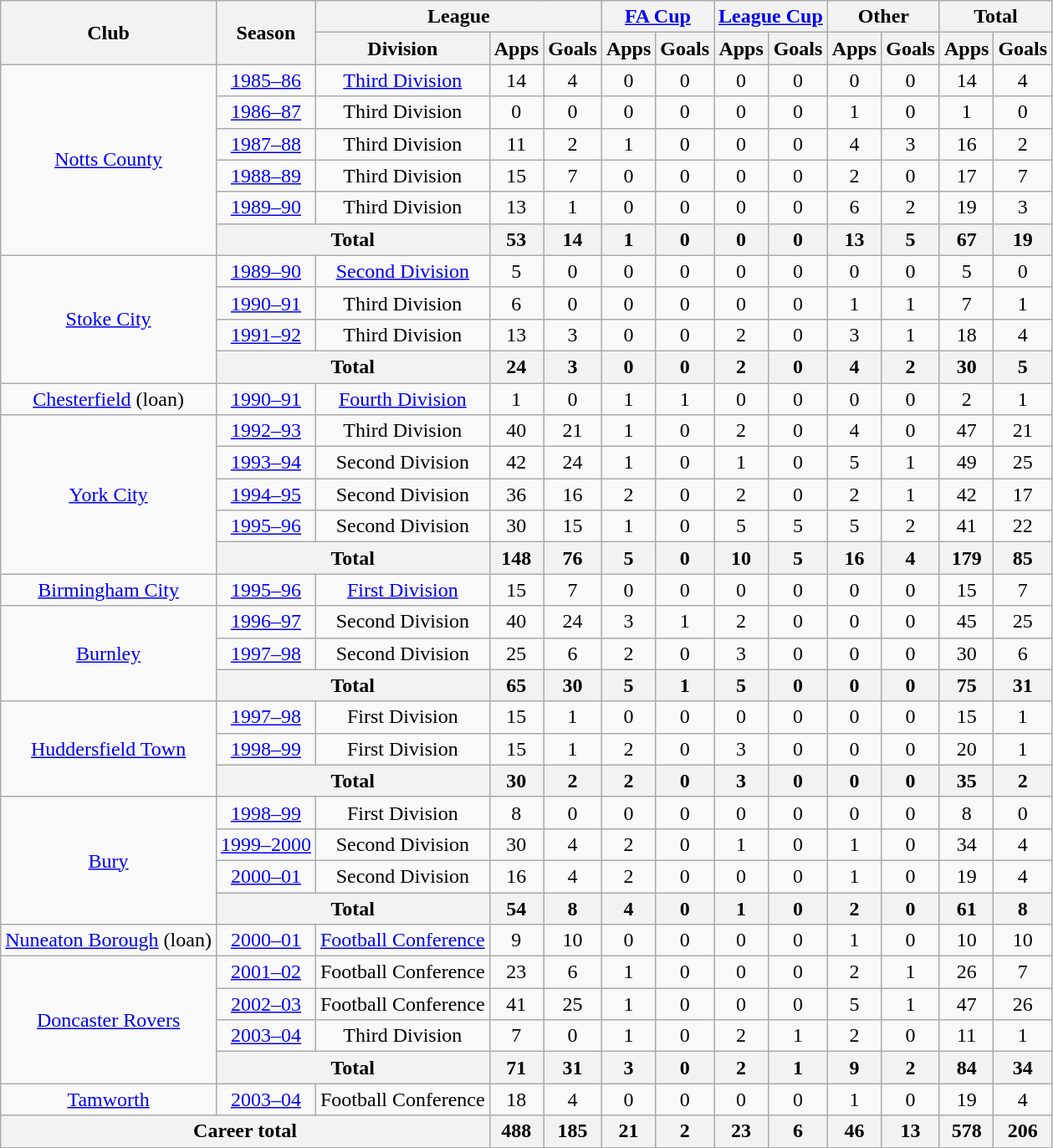<table class="wikitable" style="text-align:center">
<tr>
<th rowspan="2">Club</th>
<th rowspan="2">Season</th>
<th colspan="3">League</th>
<th colspan="2"><a href='#'>FA Cup</a></th>
<th colspan="2"><a href='#'>League Cup</a></th>
<th colspan="2">Other</th>
<th colspan="2">Total</th>
</tr>
<tr>
<th>Division</th>
<th>Apps</th>
<th>Goals</th>
<th>Apps</th>
<th>Goals</th>
<th>Apps</th>
<th>Goals</th>
<th>Apps</th>
<th>Goals</th>
<th>Apps</th>
<th>Goals</th>
</tr>
<tr>
<td rowspan="6"><a href='#'>Notts County</a></td>
<td><a href='#'>1985–86</a></td>
<td><a href='#'>Third Division</a></td>
<td>14</td>
<td>4</td>
<td>0</td>
<td>0</td>
<td>0</td>
<td>0</td>
<td>0</td>
<td>0</td>
<td>14</td>
<td>4</td>
</tr>
<tr>
<td><a href='#'>1986–87</a></td>
<td>Third Division</td>
<td>0</td>
<td>0</td>
<td>0</td>
<td>0</td>
<td>0</td>
<td>0</td>
<td>1</td>
<td>0</td>
<td>1</td>
<td>0</td>
</tr>
<tr>
<td><a href='#'>1987–88</a></td>
<td>Third Division</td>
<td>11</td>
<td>2</td>
<td>1</td>
<td>0</td>
<td>0</td>
<td>0</td>
<td>4</td>
<td>3</td>
<td>16</td>
<td>2</td>
</tr>
<tr>
<td><a href='#'>1988–89</a></td>
<td>Third Division</td>
<td>15</td>
<td>7</td>
<td>0</td>
<td>0</td>
<td>0</td>
<td>0</td>
<td>2</td>
<td>0</td>
<td>17</td>
<td>7</td>
</tr>
<tr>
<td><a href='#'>1989–90</a></td>
<td>Third Division</td>
<td>13</td>
<td>1</td>
<td>0</td>
<td>0</td>
<td>0</td>
<td>0</td>
<td>6</td>
<td>2</td>
<td>19</td>
<td>3</td>
</tr>
<tr>
<th colspan="2">Total</th>
<th>53</th>
<th>14</th>
<th>1</th>
<th>0</th>
<th>0</th>
<th>0</th>
<th>13</th>
<th>5</th>
<th>67</th>
<th>19</th>
</tr>
<tr>
<td rowspan="4"><a href='#'>Stoke City</a></td>
<td><a href='#'>1989–90</a></td>
<td><a href='#'>Second Division</a></td>
<td>5</td>
<td>0</td>
<td>0</td>
<td>0</td>
<td>0</td>
<td>0</td>
<td>0</td>
<td>0</td>
<td>5</td>
<td>0</td>
</tr>
<tr>
<td><a href='#'>1990–91</a></td>
<td>Third Division</td>
<td>6</td>
<td>0</td>
<td>0</td>
<td>0</td>
<td>0</td>
<td>0</td>
<td>1</td>
<td>1</td>
<td>7</td>
<td>1</td>
</tr>
<tr>
<td><a href='#'>1991–92</a></td>
<td>Third Division</td>
<td>13</td>
<td>3</td>
<td>0</td>
<td>0</td>
<td>2</td>
<td>0</td>
<td>3</td>
<td>1</td>
<td>18</td>
<td>4</td>
</tr>
<tr>
<th colspan="2">Total</th>
<th>24</th>
<th>3</th>
<th>0</th>
<th>0</th>
<th>2</th>
<th>0</th>
<th>4</th>
<th>2</th>
<th>30</th>
<th>5</th>
</tr>
<tr>
<td><a href='#'>Chesterfield</a> (loan)</td>
<td><a href='#'>1990–91</a></td>
<td><a href='#'>Fourth Division</a></td>
<td>1</td>
<td>0</td>
<td>1</td>
<td>1</td>
<td>0</td>
<td>0</td>
<td>0</td>
<td>0</td>
<td>2</td>
<td>1</td>
</tr>
<tr>
<td rowspan="5"><a href='#'>York City</a></td>
<td><a href='#'>1992–93</a></td>
<td>Third Division</td>
<td>40</td>
<td>21</td>
<td>1</td>
<td>0</td>
<td>2</td>
<td>0</td>
<td>4</td>
<td>0</td>
<td>47</td>
<td>21</td>
</tr>
<tr>
<td><a href='#'>1993–94</a></td>
<td>Second Division</td>
<td>42</td>
<td>24</td>
<td>1</td>
<td>0</td>
<td>1</td>
<td>0</td>
<td>5</td>
<td>1</td>
<td>49</td>
<td>25</td>
</tr>
<tr>
<td><a href='#'>1994–95</a></td>
<td>Second Division</td>
<td>36</td>
<td>16</td>
<td>2</td>
<td>0</td>
<td>2</td>
<td>0</td>
<td>2</td>
<td>1</td>
<td>42</td>
<td>17</td>
</tr>
<tr>
<td><a href='#'>1995–96</a></td>
<td>Second Division</td>
<td>30</td>
<td>15</td>
<td>1</td>
<td>0</td>
<td>5</td>
<td>5</td>
<td>5</td>
<td>2</td>
<td>41</td>
<td>22</td>
</tr>
<tr>
<th colspan="2">Total</th>
<th>148</th>
<th>76</th>
<th>5</th>
<th>0</th>
<th>10</th>
<th>5</th>
<th>16</th>
<th>4</th>
<th>179</th>
<th>85</th>
</tr>
<tr>
<td><a href='#'>Birmingham City</a></td>
<td><a href='#'>1995–96</a></td>
<td><a href='#'>First Division</a></td>
<td>15</td>
<td>7</td>
<td>0</td>
<td>0</td>
<td>0</td>
<td>0</td>
<td>0</td>
<td>0</td>
<td>15</td>
<td>7</td>
</tr>
<tr>
<td rowspan="3"><a href='#'>Burnley</a></td>
<td><a href='#'>1996–97</a></td>
<td>Second Division</td>
<td>40</td>
<td>24</td>
<td>3</td>
<td>1</td>
<td>2</td>
<td>0</td>
<td>0</td>
<td>0</td>
<td>45</td>
<td>25</td>
</tr>
<tr>
<td><a href='#'>1997–98</a></td>
<td>Second Division</td>
<td>25</td>
<td>6</td>
<td>2</td>
<td>0</td>
<td>3</td>
<td>0</td>
<td>0</td>
<td>0</td>
<td>30</td>
<td>6</td>
</tr>
<tr>
<th colspan="2">Total</th>
<th>65</th>
<th>30</th>
<th>5</th>
<th>1</th>
<th>5</th>
<th>0</th>
<th>0</th>
<th>0</th>
<th>75</th>
<th>31</th>
</tr>
<tr>
<td rowspan="3"><a href='#'>Huddersfield Town</a></td>
<td><a href='#'>1997–98</a></td>
<td>First Division</td>
<td>15</td>
<td>1</td>
<td>0</td>
<td>0</td>
<td>0</td>
<td>0</td>
<td>0</td>
<td>0</td>
<td>15</td>
<td>1</td>
</tr>
<tr>
<td><a href='#'>1998–99</a></td>
<td>First Division</td>
<td>15</td>
<td>1</td>
<td>2</td>
<td>0</td>
<td>3</td>
<td>0</td>
<td>0</td>
<td>0</td>
<td>20</td>
<td>1</td>
</tr>
<tr>
<th colspan="2">Total</th>
<th>30</th>
<th>2</th>
<th>2</th>
<th>0</th>
<th>3</th>
<th>0</th>
<th>0</th>
<th>0</th>
<th>35</th>
<th>2</th>
</tr>
<tr>
<td rowspan="4"><a href='#'>Bury</a></td>
<td><a href='#'>1998–99</a></td>
<td>First Division</td>
<td>8</td>
<td>0</td>
<td>0</td>
<td>0</td>
<td>0</td>
<td>0</td>
<td>0</td>
<td>0</td>
<td>8</td>
<td>0</td>
</tr>
<tr>
<td><a href='#'>1999–2000</a></td>
<td>Second Division</td>
<td>30</td>
<td>4</td>
<td>2</td>
<td>0</td>
<td>1</td>
<td>0</td>
<td>1</td>
<td>0</td>
<td>34</td>
<td>4</td>
</tr>
<tr>
<td><a href='#'>2000–01</a></td>
<td>Second Division</td>
<td>16</td>
<td>4</td>
<td>2</td>
<td>0</td>
<td>0</td>
<td>0</td>
<td>1</td>
<td>0</td>
<td>19</td>
<td>4</td>
</tr>
<tr>
<th colspan="2">Total</th>
<th>54</th>
<th>8</th>
<th>4</th>
<th>0</th>
<th>1</th>
<th>0</th>
<th>2</th>
<th>0</th>
<th>61</th>
<th>8</th>
</tr>
<tr>
<td><a href='#'>Nuneaton Borough</a> (loan)</td>
<td><a href='#'>2000–01</a></td>
<td><a href='#'>Football Conference</a></td>
<td>9</td>
<td>10</td>
<td>0</td>
<td>0</td>
<td>0</td>
<td>0</td>
<td>1</td>
<td>0</td>
<td>10</td>
<td>10</td>
</tr>
<tr>
<td rowspan="4"><a href='#'>Doncaster Rovers</a></td>
<td><a href='#'>2001–02</a></td>
<td>Football Conference</td>
<td>23</td>
<td>6</td>
<td>1</td>
<td>0</td>
<td>0</td>
<td>0</td>
<td>2</td>
<td>1</td>
<td>26</td>
<td>7</td>
</tr>
<tr>
<td><a href='#'>2002–03</a></td>
<td>Football Conference</td>
<td>41</td>
<td>25</td>
<td>1</td>
<td>0</td>
<td>0</td>
<td>0</td>
<td>5</td>
<td>1</td>
<td>47</td>
<td>26</td>
</tr>
<tr>
<td><a href='#'>2003–04</a></td>
<td>Third Division</td>
<td>7</td>
<td>0</td>
<td>1</td>
<td>0</td>
<td>2</td>
<td>1</td>
<td>2</td>
<td>0</td>
<td>11</td>
<td>1</td>
</tr>
<tr>
<th colspan="2">Total</th>
<th>71</th>
<th>31</th>
<th>3</th>
<th>0</th>
<th>2</th>
<th>1</th>
<th>9</th>
<th>2</th>
<th>84</th>
<th>34</th>
</tr>
<tr>
<td><a href='#'>Tamworth</a></td>
<td><a href='#'>2003–04</a></td>
<td>Football Conference</td>
<td>18</td>
<td>4</td>
<td>0</td>
<td>0</td>
<td>0</td>
<td>0</td>
<td>1</td>
<td>0</td>
<td>19</td>
<td>4</td>
</tr>
<tr>
<th colspan="3">Career total</th>
<th>488</th>
<th>185</th>
<th>21</th>
<th>2</th>
<th>23</th>
<th>6</th>
<th>46</th>
<th>13</th>
<th>578</th>
<th>206</th>
</tr>
</table>
